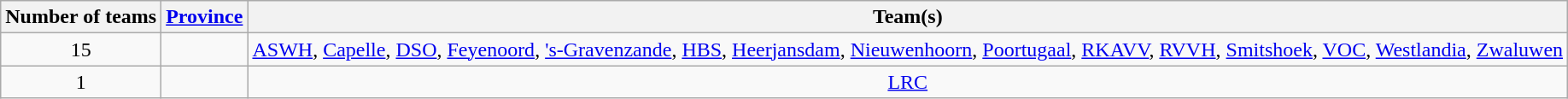<table class="wikitable" style="text-align:center">
<tr>
<th>Number of teams</th>
<th><a href='#'>Province</a></th>
<th>Team(s)</th>
</tr>
<tr>
<td>15</td>
<td align="left"></td>
<td><a href='#'>ASWH</a>, <a href='#'>Capelle</a>, <a href='#'>DSO</a>, <a href='#'>Feyenoord</a>, <a href='#'>'s-Gravenzande</a>, <a href='#'>HBS</a>, <a href='#'>Heerjansdam</a>, <a href='#'>Nieuwenhoorn</a>, <a href='#'>Poortugaal</a>, <a href='#'>RKAVV</a>, <a href='#'>RVVH</a>, <a href='#'>Smitshoek</a>, <a href='#'>VOC</a>, <a href='#'>Westlandia</a>, <a href='#'>Zwaluwen</a></td>
</tr>
<tr>
<td>1</td>
<td align="left"></td>
<td><a href='#'>LRC</a></td>
</tr>
</table>
